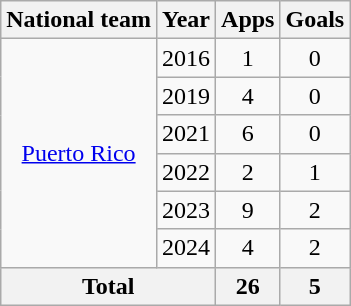<table class="wikitable" style="text-align:center">
<tr>
<th>National team</th>
<th>Year</th>
<th>Apps</th>
<th>Goals</th>
</tr>
<tr>
<td rowspan="6"><a href='#'>Puerto Rico</a></td>
<td>2016</td>
<td>1</td>
<td>0</td>
</tr>
<tr>
<td>2019</td>
<td>4</td>
<td>0</td>
</tr>
<tr>
<td>2021</td>
<td>6</td>
<td>0</td>
</tr>
<tr>
<td>2022</td>
<td>2</td>
<td>1</td>
</tr>
<tr>
<td>2023</td>
<td>9</td>
<td>2</td>
</tr>
<tr>
<td>2024</td>
<td>4</td>
<td>2</td>
</tr>
<tr>
<th colspan=2>Total</th>
<th>26</th>
<th>5</th>
</tr>
</table>
